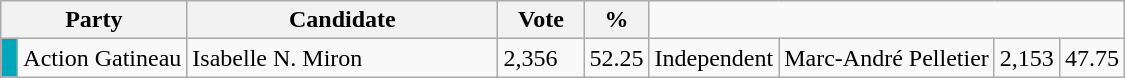<table class="wikitable">
<tr>
<th bgcolor="#DDDDFF" width="100px" colspan="2">Party</th>
<th bgcolor="#DDDDFF" width="200px">Candidate</th>
<th bgcolor="#DDDDFF" width="50px">Vote</th>
<th bgcolor="#DDDDFF" width="30px">%</th>
</tr>
<tr>
<td bgcolor=#00a7ba> </td>
<td>Action Gatineau</td>
<td>Isabelle N. Miron</td>
<td>2,356</td>
<td>52.25<br></td>
<td>Independent</td>
<td>Marc-André Pelletier</td>
<td>2,153</td>
<td>47.75</td>
</tr>
</table>
